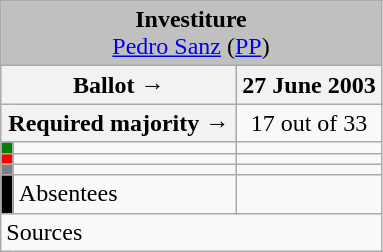<table class="wikitable" style="text-align:center;">
<tr>
<td colspan="3" align="center" bgcolor="#C0C0C0"><strong>Investiture</strong><br><a href='#'>Pedro Sanz</a> (<a href='#'>PP</a>)</td>
</tr>
<tr>
<th colspan="2" width="150px">Ballot →</th>
<th>27 June 2003</th>
</tr>
<tr>
<th colspan="2">Required majority →</th>
<td>17 out of 33 </td>
</tr>
<tr>
<th width="1px" style="background:green;"></th>
<td align="left"></td>
<td></td>
</tr>
<tr>
<th style="color:inherit;background:red;"></th>
<td align="left"></td>
<td></td>
</tr>
<tr>
<th style="color:inherit;background:gray;"></th>
<td align="left"></td>
<td></td>
</tr>
<tr>
<th style="color:inherit;background:black;"></th>
<td align="left"><span>Absentees</span></td>
<td></td>
</tr>
<tr>
<td align="left" colspan="3">Sources</td>
</tr>
</table>
